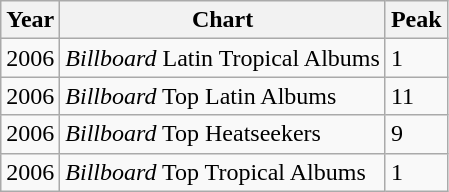<table class="wikitable">
<tr>
<th>Year</th>
<th>Chart </th>
<th>Peak</th>
</tr>
<tr>
<td>2006</td>
<td><em>Billboard</em> Latin Tropical Albums</td>
<td>1</td>
</tr>
<tr>
<td>2006</td>
<td><em>Billboard</em> Top Latin Albums</td>
<td>11</td>
</tr>
<tr>
<td>2006</td>
<td><em>Billboard</em> Top Heatseekers</td>
<td>9</td>
</tr>
<tr>
<td>2006</td>
<td><em>Billboard</em> Top Tropical Albums</td>
<td>1</td>
</tr>
</table>
